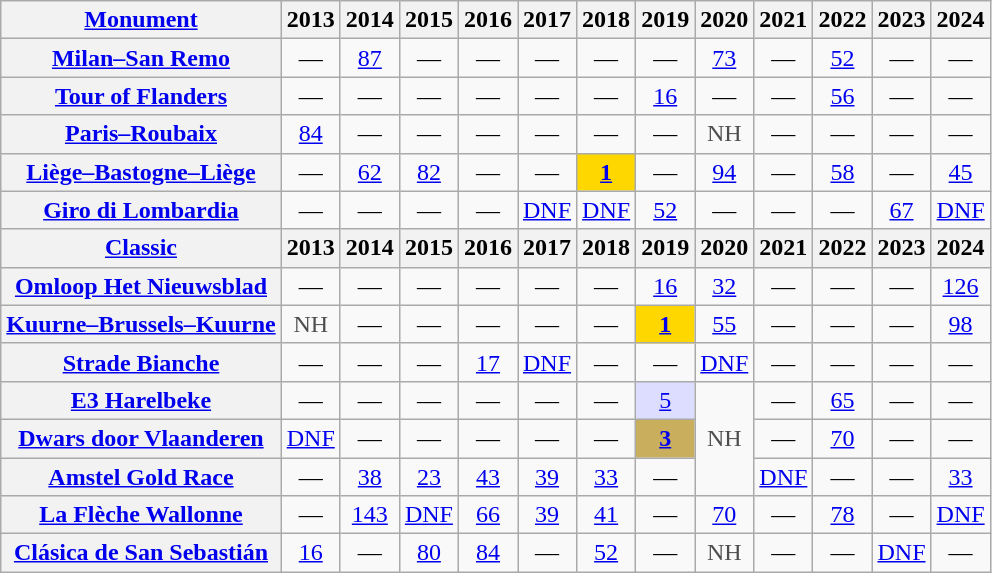<table class="wikitable plainrowheaders">
<tr>
<th><a href='#'>Monument</a></th>
<th scope="col">2013</th>
<th scope="col">2014</th>
<th scope="col">2015</th>
<th scope="col">2016</th>
<th scope="col">2017</th>
<th scope="col">2018</th>
<th scope="col">2019</th>
<th scope="col">2020</th>
<th scope="col">2021</th>
<th scope="col">2022</th>
<th scope="col">2023</th>
<th scope="col">2024</th>
</tr>
<tr style="text-align:center;">
<th scope="row"><a href='#'>Milan–San Remo</a></th>
<td>—</td>
<td><a href='#'>87</a></td>
<td>—</td>
<td>—</td>
<td>—</td>
<td>—</td>
<td>—</td>
<td><a href='#'>73</a></td>
<td>—</td>
<td><a href='#'>52</a></td>
<td>—</td>
<td>—</td>
</tr>
<tr style="text-align:center;">
<th scope="row"><a href='#'>Tour of Flanders</a></th>
<td>—</td>
<td>—</td>
<td>—</td>
<td>—</td>
<td>—</td>
<td>—</td>
<td><a href='#'>16</a></td>
<td>—</td>
<td>—</td>
<td><a href='#'>56</a></td>
<td>—</td>
<td>—</td>
</tr>
<tr style="text-align:center;">
<th scope="row"><a href='#'>Paris–Roubaix</a></th>
<td><a href='#'>84</a></td>
<td>—</td>
<td>—</td>
<td>—</td>
<td>—</td>
<td>—</td>
<td>—</td>
<td style="color:#4d4d4d;">NH</td>
<td>—</td>
<td>—</td>
<td>—</td>
<td>—</td>
</tr>
<tr style="text-align:center;">
<th scope="row"><a href='#'>Liège–Bastogne–Liège</a></th>
<td>—</td>
<td><a href='#'>62</a></td>
<td><a href='#'>82</a></td>
<td>—</td>
<td>—</td>
<td style="background:gold;"><a href='#'><strong>1</strong></a></td>
<td>—</td>
<td><a href='#'>94</a></td>
<td>—</td>
<td><a href='#'>58</a></td>
<td>—</td>
<td><a href='#'>45</a></td>
</tr>
<tr style="text-align:center;">
<th scope="row"><a href='#'>Giro di Lombardia</a></th>
<td>—</td>
<td>—</td>
<td>—</td>
<td>—</td>
<td><a href='#'>DNF</a></td>
<td><a href='#'>DNF</a></td>
<td><a href='#'>52</a></td>
<td>—</td>
<td>—</td>
<td>—</td>
<td><a href='#'>67</a></td>
<td><a href='#'>DNF</a></td>
</tr>
<tr>
<th><a href='#'>Classic</a></th>
<th scope="col">2013</th>
<th scope="col">2014</th>
<th scope="col">2015</th>
<th scope="col">2016</th>
<th scope="col">2017</th>
<th scope="col">2018</th>
<th scope="col">2019</th>
<th scope="col">2020</th>
<th scope="col">2021</th>
<th scope="col">2022</th>
<th scope="col">2023</th>
<th scope="col">2024</th>
</tr>
<tr style="text-align:center;">
<th scope="row"><a href='#'>Omloop Het Nieuwsblad</a></th>
<td>—</td>
<td>—</td>
<td>—</td>
<td>—</td>
<td>—</td>
<td>—</td>
<td><a href='#'>16</a></td>
<td><a href='#'>32</a></td>
<td>—</td>
<td>—</td>
<td>—</td>
<td><a href='#'>126</a></td>
</tr>
<tr style="text-align:center;">
<th scope="row"><a href='#'>Kuurne–Brussels–Kuurne</a></th>
<td style="color:#4d4d4d;">NH</td>
<td>—</td>
<td>—</td>
<td>—</td>
<td>—</td>
<td>—</td>
<td style="background:gold;"><a href='#'><strong>1</strong></a></td>
<td><a href='#'>55</a></td>
<td>—</td>
<td>—</td>
<td>—</td>
<td><a href='#'>98</a></td>
</tr>
<tr style="text-align:center;">
<th scope="row"><a href='#'>Strade Bianche</a></th>
<td>—</td>
<td>—</td>
<td>—</td>
<td><a href='#'>17</a></td>
<td><a href='#'>DNF</a></td>
<td>—</td>
<td>—</td>
<td><a href='#'>DNF</a></td>
<td>—</td>
<td>—</td>
<td>—</td>
<td>—</td>
</tr>
<tr style="text-align:center;">
<th scope="row"><a href='#'>E3 Harelbeke</a></th>
<td>—</td>
<td>—</td>
<td>—</td>
<td>—</td>
<td>—</td>
<td>—</td>
<td style="background:#ddf;"><a href='#'>5</a></td>
<td style="color:#4d4d4d;" rowspan=3>NH</td>
<td>—</td>
<td><a href='#'>65</a></td>
<td>—</td>
<td>—</td>
</tr>
<tr style="text-align:center;">
<th scope="row"><a href='#'>Dwars door Vlaanderen</a></th>
<td><a href='#'>DNF</a></td>
<td>—</td>
<td>—</td>
<td>—</td>
<td>—</td>
<td>—</td>
<td style="background:#C9AE5D;"><a href='#'><strong>3</strong></a></td>
<td>—</td>
<td><a href='#'>70</a></td>
<td>—</td>
<td>—</td>
</tr>
<tr style="text-align:center;">
<th scope="row"><a href='#'>Amstel Gold Race</a></th>
<td>—</td>
<td><a href='#'>38</a></td>
<td><a href='#'>23</a></td>
<td><a href='#'>43</a></td>
<td><a href='#'>39</a></td>
<td><a href='#'>33</a></td>
<td>—</td>
<td><a href='#'>DNF</a></td>
<td>—</td>
<td>—</td>
<td><a href='#'>33</a></td>
</tr>
<tr style="text-align:center;">
<th scope="row"><a href='#'>La Flèche Wallonne</a></th>
<td>—</td>
<td><a href='#'>143</a></td>
<td><a href='#'>DNF</a></td>
<td><a href='#'>66</a></td>
<td><a href='#'>39</a></td>
<td><a href='#'>41</a></td>
<td>—</td>
<td><a href='#'>70</a></td>
<td>—</td>
<td><a href='#'>78</a></td>
<td>—</td>
<td><a href='#'>DNF</a></td>
</tr>
<tr style="text-align:center;">
<th scope="row"><a href='#'>Clásica de San Sebastián</a></th>
<td><a href='#'>16</a></td>
<td>—</td>
<td><a href='#'>80</a></td>
<td><a href='#'>84</a></td>
<td>—</td>
<td><a href='#'>52</a></td>
<td>—</td>
<td style="color:#4d4d4d;">NH</td>
<td>—</td>
<td>—</td>
<td><a href='#'>DNF</a></td>
<td>—</td>
</tr>
</table>
